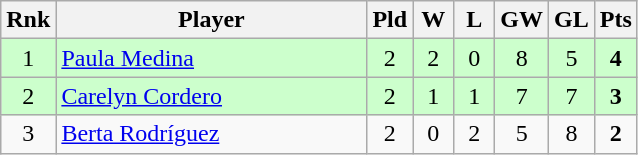<table class="wikitable" style="text-align:center">
<tr>
<th width=20>Rnk</th>
<th width=200>Player</th>
<th width=20>Pld</th>
<th width=20>W</th>
<th width=20>L</th>
<th width=20>GW</th>
<th width=20>GL</th>
<th width=20>Pts</th>
</tr>
<tr bgcolor="ccffcc">
<td>1</td>
<td style="text-align:left;"> <a href='#'>Paula Medina</a></td>
<td>2</td>
<td>2</td>
<td>0</td>
<td>8</td>
<td>5</td>
<td><strong>4</strong></td>
</tr>
<tr bgcolor="ccffcc">
<td>2</td>
<td style="text-align:left;"> <a href='#'>Carelyn Cordero</a></td>
<td>2</td>
<td>1</td>
<td>1</td>
<td>7</td>
<td>7</td>
<td><strong>3</strong></td>
</tr>
<tr>
<td>3</td>
<td style="text-align:left;"> <a href='#'>Berta Rodríguez</a></td>
<td>2</td>
<td>0</td>
<td>2</td>
<td>5</td>
<td>8</td>
<td><strong>2</strong></td>
</tr>
</table>
